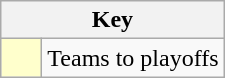<table class="wikitable" style="text-align: center;">
<tr>
<th colspan=2>Key</th>
</tr>
<tr>
<td style="background:#ffffcc; width:20px;"></td>
<td align=left>Teams to playoffs</td>
</tr>
</table>
